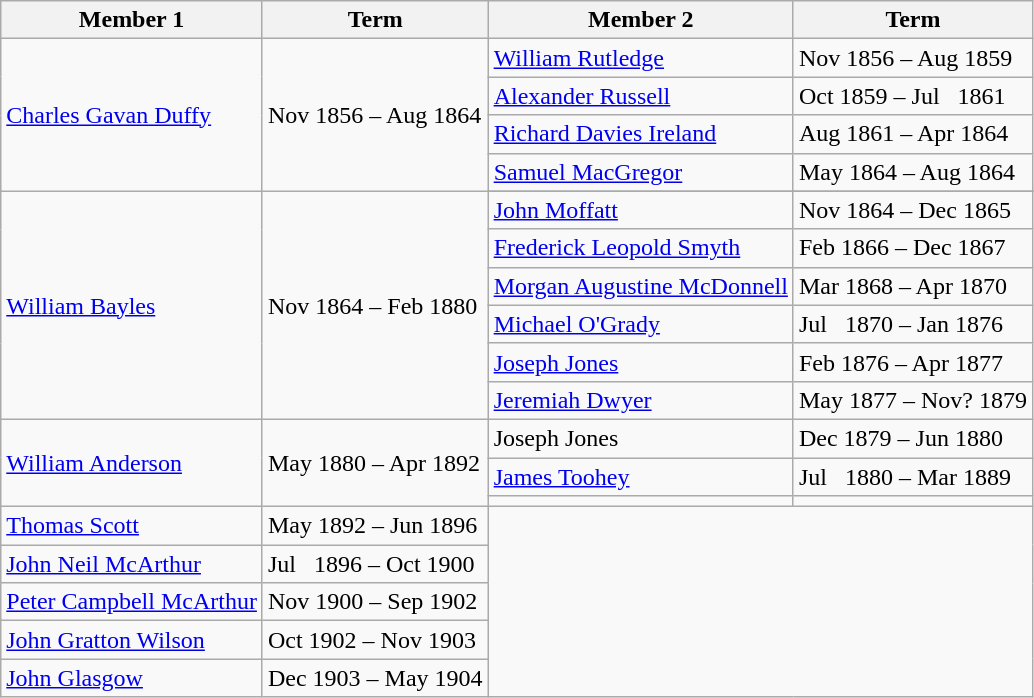<table class="wikitable">
<tr>
<th>Member 1</th>
<th>Term</th>
<th>Member 2</th>
<th>Term</th>
</tr>
<tr>
<td rowspan = "4"><a href='#'>Charles Gavan Duffy</a></td>
<td rowspan = "4">Nov 1856 – Aug 1864</td>
<td><a href='#'>William Rutledge</a></td>
<td>Nov 1856 – Aug 1859</td>
</tr>
<tr>
<td><a href='#'>Alexander Russell</a></td>
<td>Oct 1859 – Jul   1861</td>
</tr>
<tr>
<td><a href='#'>Richard Davies Ireland</a></td>
<td>Aug 1861 – Apr 1864</td>
</tr>
<tr>
<td><a href='#'>Samuel MacGregor</a></td>
<td>May 1864 – Aug 1864</td>
</tr>
<tr>
<td rowspan = "7"><a href='#'>William Bayles</a></td>
<td rowspan = "7">Nov 1864 – Feb 1880</td>
</tr>
<tr>
<td><a href='#'>John Moffatt</a></td>
<td>Nov 1864 – Dec 1865</td>
</tr>
<tr>
<td><a href='#'>Frederick Leopold Smyth</a></td>
<td>Feb 1866 – Dec 1867</td>
</tr>
<tr>
<td><a href='#'>Morgan Augustine McDonnell</a></td>
<td>Mar 1868 – Apr 1870</td>
</tr>
<tr>
<td><a href='#'>Michael O'Grady</a></td>
<td>Jul   1870 – Jan 1876</td>
</tr>
<tr>
<td><a href='#'>Joseph Jones</a></td>
<td>Feb 1876 – Apr 1877</td>
</tr>
<tr>
<td><a href='#'>Jeremiah Dwyer</a></td>
<td>May 1877 – Nov? 1879</td>
</tr>
<tr>
<td rowspan = 3><a href='#'>William Anderson</a></td>
<td rowspan = 3>May 1880 – Apr 1892</td>
<td>Joseph Jones</td>
<td>Dec 1879 – Jun 1880</td>
</tr>
<tr>
<td><a href='#'>James Toohey</a></td>
<td>Jul   1880 – Mar 1889</td>
</tr>
<tr>
<td></td>
<td></td>
</tr>
<tr>
<td><a href='#'>Thomas Scott</a></td>
<td>May 1892 – Jun 1896</td>
</tr>
<tr>
<td><a href='#'>John Neil McArthur</a></td>
<td>Jul   1896 – Oct 1900</td>
</tr>
<tr>
<td><a href='#'>Peter Campbell McArthur</a></td>
<td>Nov 1900 – Sep 1902</td>
</tr>
<tr>
<td><a href='#'>John Gratton Wilson</a></td>
<td>Oct 1902 – Nov 1903</td>
</tr>
<tr>
<td><a href='#'>John Glasgow</a></td>
<td>Dec 1903 – May 1904</td>
</tr>
</table>
